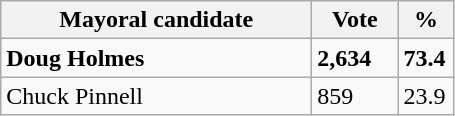<table class="wikitable">
<tr>
<th width="200px">Mayoral candidate</th>
<th width="50px">Vote</th>
<th width="30px">%</th>
</tr>
<tr>
<td><strong>Doug Holmes</strong> </td>
<td><strong>2,634</strong></td>
<td><strong>73.4</strong></td>
</tr>
<tr>
<td>Chuck Pinnell</td>
<td>859</td>
<td>23.9</td>
</tr>
</table>
